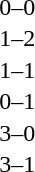<table cellspacing=1 width=70%>
<tr>
<th width=25%></th>
<th width=30%></th>
<th width=15%></th>
<th width=30%></th>
</tr>
<tr>
<td></td>
<td align=right></td>
<td align=center>0–0</td>
<td></td>
</tr>
<tr>
<td></td>
<td align=right></td>
<td align=center>1–2</td>
<td></td>
</tr>
<tr>
<td></td>
<td align=right></td>
<td align=center>1–1</td>
<td></td>
</tr>
<tr>
<td></td>
<td align=right></td>
<td align=center>0–1</td>
<td></td>
</tr>
<tr>
<td></td>
<td align=right></td>
<td align=center>3–0</td>
<td></td>
</tr>
<tr>
<td></td>
<td align=right></td>
<td align=center>3–1</td>
<td></td>
</tr>
</table>
